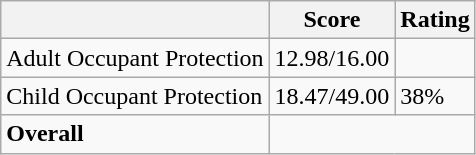<table class="wikitable">
<tr>
<th></th>
<th>Score</th>
<th>Rating</th>
</tr>
<tr>
<td>Adult Occupant Protection</td>
<td style="text-align:center;">12.98/16.00</td>
<td></td>
</tr>
<tr>
<td>Child Occupant Protection</td>
<td>18.47/49.00</td>
<td>38%</td>
</tr>
<tr>
<td><strong>Overall</strong></td>
<td colspan="2" style="text-align:center;"></td>
</tr>
</table>
